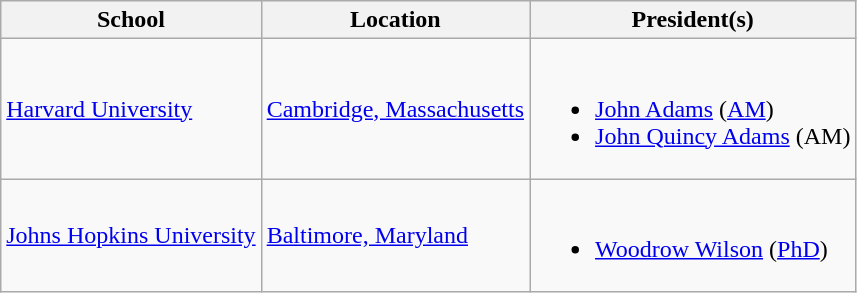<table class="wikitable">
<tr>
<th>School</th>
<th>Location</th>
<th>President(s)</th>
</tr>
<tr>
<td nowrap><a href='#'>Harvard University</a></td>
<td><a href='#'>Cambridge, Massachusetts</a></td>
<td><br><ul><li><a href='#'>John Adams</a> (<a href='#'>AM</a>)</li><li><a href='#'>John Quincy Adams</a> (AM)</li></ul></td>
</tr>
<tr>
<td nowrap><a href='#'>Johns Hopkins University</a></td>
<td><a href='#'>Baltimore, Maryland</a></td>
<td><br><ul><li><a href='#'>Woodrow Wilson</a> (<a href='#'>PhD</a>)</li></ul></td>
</tr>
</table>
